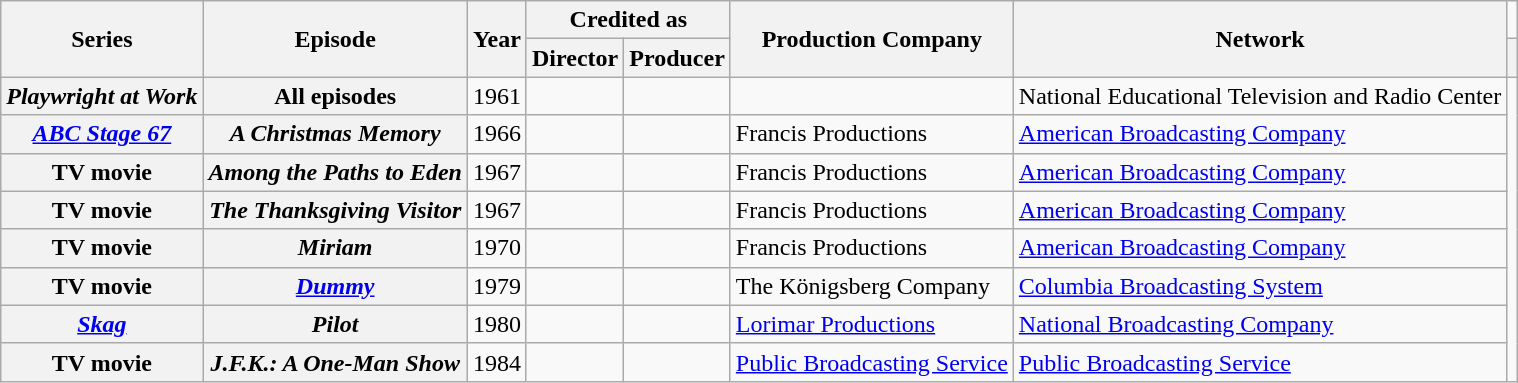<table class="wikitable sortable plainrowheaders">
<tr>
<th rowspan="2" scope="col">Series</th>
<th rowspan="2" scope="col">Episode</th>
<th rowspan="2" scope="col">Year</th>
<th colspan="2" scope="col">Credited as</th>
<th rowspan="2" scope="col">Production Company</th>
<th rowspan="2" scope="col">Network</th>
</tr>
<tr>
<th>Director</th>
<th>Producer</th>
<th></th>
</tr>
<tr>
<th scope="row"><em>Playwright at Work </em></th>
<th scope="row">All episodes</th>
<td>1961</td>
<td></td>
<td></td>
<td></td>
<td>National Educational Television and Radio Center</td>
</tr>
<tr>
<th scope="row"><em><a href='#'>ABC Stage 67</a></em></th>
<th scope="row"><em>A Christmas Memory</em></th>
<td>1966</td>
<td></td>
<td></td>
<td>Francis Productions</td>
<td><a href='#'>American Broadcasting Company</a></td>
</tr>
<tr>
<th scope="row">TV movie</th>
<th scope="row"><em>Among the Paths to Eden</em></th>
<td>1967</td>
<td></td>
<td></td>
<td>Francis Productions</td>
<td><a href='#'>American Broadcasting Company</a></td>
</tr>
<tr>
<th scope="row">TV movie</th>
<th scope="row"><em>The Thanksgiving Visitor</em></th>
<td>1967</td>
<td></td>
<td></td>
<td>Francis Productions</td>
<td><a href='#'>American Broadcasting Company</a></td>
</tr>
<tr>
<th scope="row">TV movie</th>
<th scope="row"><em>Miriam</em></th>
<td>1970</td>
<td></td>
<td></td>
<td>Francis Productions</td>
<td><a href='#'>American Broadcasting Company</a></td>
</tr>
<tr>
<th scope="row">TV movie</th>
<th scope="row"><em><a href='#'>Dummy</a></em></th>
<td>1979</td>
<td></td>
<td></td>
<td>The Königsberg Company</td>
<td><a href='#'>Columbia Broadcasting System</a></td>
</tr>
<tr>
<th scope="row"><em><a href='#'>Skag</a></em></th>
<th scope="row"><em>Pilot</em></th>
<td>1980</td>
<td></td>
<td></td>
<td><a href='#'>Lorimar Productions</a></td>
<td><a href='#'>National Broadcasting Company</a></td>
</tr>
<tr>
<th scope="row">TV movie</th>
<th scope="row"><em>J.F.K.: A One-Man Show</em></th>
<td>1984</td>
<td></td>
<td></td>
<td><a href='#'>Public Broadcasting Service</a></td>
<td><a href='#'>Public Broadcasting Service</a></td>
</tr>
</table>
